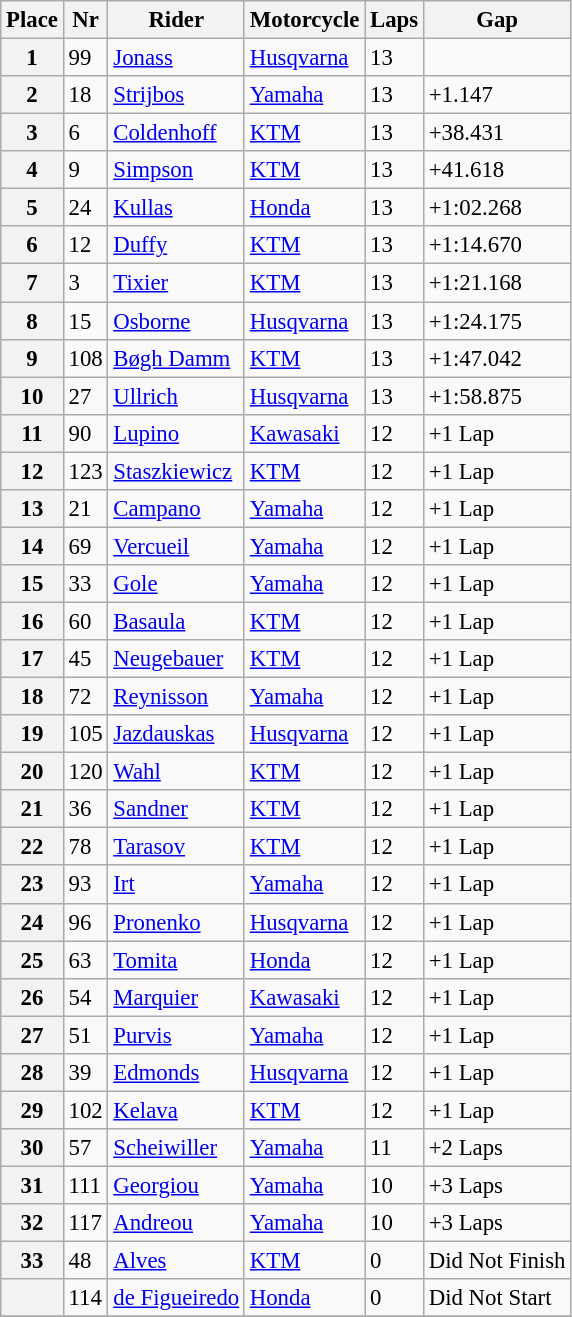<table class="wikitable" style="font-size: 95%">
<tr>
<th>Place</th>
<th>Nr</th>
<th>Rider</th>
<th>Motorcycle</th>
<th>Laps</th>
<th>Gap</th>
</tr>
<tr>
<th>1</th>
<td>99</td>
<td> <a href='#'>Jonass</a></td>
<td><a href='#'>Husqvarna</a></td>
<td>13</td>
<td></td>
</tr>
<tr>
<th>2</th>
<td>18</td>
<td> <a href='#'>Strijbos</a></td>
<td><a href='#'>Yamaha</a></td>
<td>13</td>
<td>+1.147</td>
</tr>
<tr>
<th>3</th>
<td>6</td>
<td> <a href='#'>Coldenhoff</a></td>
<td><a href='#'>KTM</a></td>
<td>13</td>
<td>+38.431</td>
</tr>
<tr>
<th>4</th>
<td>9</td>
<td> <a href='#'>Simpson</a></td>
<td><a href='#'>KTM</a></td>
<td>13</td>
<td>+41.618</td>
</tr>
<tr>
<th>5</th>
<td>24</td>
<td> <a href='#'>Kullas</a></td>
<td><a href='#'>Honda</a></td>
<td>13</td>
<td>+1:02.268</td>
</tr>
<tr>
<th>6</th>
<td>12</td>
<td> <a href='#'>Duffy</a></td>
<td><a href='#'>KTM</a></td>
<td>13</td>
<td>+1:14.670</td>
</tr>
<tr>
<th>7</th>
<td>3</td>
<td> <a href='#'>Tixier</a></td>
<td><a href='#'>KTM</a></td>
<td>13</td>
<td>+1:21.168</td>
</tr>
<tr>
<th>8</th>
<td>15</td>
<td> <a href='#'>Osborne</a></td>
<td><a href='#'>Husqvarna</a></td>
<td>13</td>
<td>+1:24.175</td>
</tr>
<tr>
<th>9</th>
<td>108</td>
<td> <a href='#'>Bøgh Damm</a></td>
<td><a href='#'>KTM</a></td>
<td>13</td>
<td>+1:47.042</td>
</tr>
<tr>
<th>10</th>
<td>27</td>
<td> <a href='#'>Ullrich</a></td>
<td><a href='#'>Husqvarna</a></td>
<td>13</td>
<td>+1:58.875</td>
</tr>
<tr>
<th>11</th>
<td>90</td>
<td> <a href='#'>Lupino</a></td>
<td><a href='#'>Kawasaki</a></td>
<td>12</td>
<td>+1 Lap</td>
</tr>
<tr>
<th>12</th>
<td>123</td>
<td> <a href='#'>Staszkiewicz</a></td>
<td><a href='#'>KTM</a></td>
<td>12</td>
<td>+1 Lap</td>
</tr>
<tr>
<th>13</th>
<td>21</td>
<td> <a href='#'>Campano</a></td>
<td><a href='#'>Yamaha</a></td>
<td>12</td>
<td>+1 Lap</td>
</tr>
<tr>
<th>14</th>
<td>69</td>
<td> <a href='#'>Vercueil</a></td>
<td><a href='#'>Yamaha</a></td>
<td>12</td>
<td>+1 Lap</td>
</tr>
<tr>
<th>15</th>
<td>33</td>
<td> <a href='#'>Gole</a></td>
<td><a href='#'>Yamaha</a></td>
<td>12</td>
<td>+1 Lap</td>
</tr>
<tr>
<th>16</th>
<td>60</td>
<td> <a href='#'>Basaula</a></td>
<td><a href='#'>KTM</a></td>
<td>12</td>
<td>+1 Lap</td>
</tr>
<tr>
<th>17</th>
<td>45</td>
<td> <a href='#'>Neugebauer</a></td>
<td><a href='#'>KTM</a></td>
<td>12</td>
<td>+1 Lap</td>
</tr>
<tr>
<th>18</th>
<td>72</td>
<td> <a href='#'>Reynisson</a></td>
<td><a href='#'>Yamaha</a></td>
<td>12</td>
<td>+1 Lap</td>
</tr>
<tr>
<th>19</th>
<td>105</td>
<td> <a href='#'>Jazdauskas</a></td>
<td><a href='#'>Husqvarna</a></td>
<td>12</td>
<td>+1 Lap</td>
</tr>
<tr>
<th>20</th>
<td>120</td>
<td> <a href='#'>Wahl</a></td>
<td><a href='#'>KTM</a></td>
<td>12</td>
<td>+1 Lap</td>
</tr>
<tr>
<th>21</th>
<td>36</td>
<td> <a href='#'>Sandner</a></td>
<td><a href='#'>KTM</a></td>
<td>12</td>
<td>+1 Lap</td>
</tr>
<tr>
<th>22</th>
<td>78</td>
<td> <a href='#'>Tarasov</a></td>
<td><a href='#'>KTM</a></td>
<td>12</td>
<td>+1 Lap</td>
</tr>
<tr>
<th>23</th>
<td>93</td>
<td> <a href='#'>Irt</a></td>
<td><a href='#'>Yamaha</a></td>
<td>12</td>
<td>+1 Lap</td>
</tr>
<tr>
<th>24</th>
<td>96</td>
<td> <a href='#'>Pronenko</a></td>
<td><a href='#'>Husqvarna</a></td>
<td>12</td>
<td>+1 Lap</td>
</tr>
<tr>
<th>25</th>
<td>63</td>
<td> <a href='#'>Tomita</a></td>
<td><a href='#'>Honda</a></td>
<td>12</td>
<td>+1 Lap</td>
</tr>
<tr>
<th>26</th>
<td>54</td>
<td> <a href='#'>Marquier</a></td>
<td><a href='#'>Kawasaki</a></td>
<td>12</td>
<td>+1 Lap</td>
</tr>
<tr>
<th>27</th>
<td>51</td>
<td> <a href='#'>Purvis</a></td>
<td><a href='#'>Yamaha</a></td>
<td>12</td>
<td>+1 Lap</td>
</tr>
<tr>
<th>28</th>
<td>39</td>
<td> <a href='#'>Edmonds</a></td>
<td><a href='#'>Husqvarna</a></td>
<td>12</td>
<td>+1 Lap</td>
</tr>
<tr>
<th>29</th>
<td>102</td>
<td> <a href='#'>Kelava</a></td>
<td><a href='#'>KTM</a></td>
<td>12</td>
<td>+1 Lap</td>
</tr>
<tr>
<th>30</th>
<td>57</td>
<td> <a href='#'>Scheiwiller</a></td>
<td><a href='#'>Yamaha</a></td>
<td>11</td>
<td>+2 Laps</td>
</tr>
<tr>
<th>31</th>
<td>111</td>
<td> <a href='#'>Georgiou</a></td>
<td><a href='#'>Yamaha</a></td>
<td>10</td>
<td>+3 Laps</td>
</tr>
<tr>
<th>32</th>
<td>117</td>
<td> <a href='#'>Andreou</a></td>
<td><a href='#'>Yamaha</a></td>
<td>10</td>
<td>+3 Laps</td>
</tr>
<tr>
<th>33</th>
<td>48</td>
<td> <a href='#'>Alves</a></td>
<td><a href='#'>KTM</a></td>
<td>0</td>
<td>Did Not Finish</td>
</tr>
<tr>
<th></th>
<td>114</td>
<td> <a href='#'>de Figueiredo</a></td>
<td><a href='#'>Honda</a></td>
<td>0</td>
<td>Did Not Start</td>
</tr>
<tr>
</tr>
</table>
